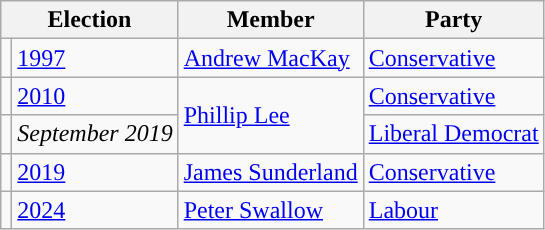<table class="wikitable">
<tr>
<th colspan="2">Election</th>
<th>Member</th>
<th>Party</th>
</tr>
<tr>
<td style="color:inherit;background-color: "></td>
<td><a href='#'>1997</a></td>
<td><a href='#'>Andrew MacKay</a></td>
<td><a href='#'>Conservative</a></td>
</tr>
<tr>
<td style="color:inherit;background-color: "></td>
<td><a href='#'>2010</a></td>
<td rowspan="2"><a href='#'>Phillip Lee</a></td>
<td><a href='#'>Conservative</a></td>
</tr>
<tr>
<td style="color:inherit;background-color: "></td>
<td><em>September 2019</em></td>
<td><a href='#'>Liberal Democrat</a></td>
</tr>
<tr>
<td style="color:inherit;background-color: "></td>
<td><a href='#'>2019</a></td>
<td><a href='#'>James Sunderland</a></td>
<td><a href='#'>Conservative</a></td>
</tr>
<tr>
<td style="color:inherit;background-color: "></td>
<td><a href='#'>2024</a></td>
<td><a href='#'>Peter Swallow</a></td>
<td><a href='#'>Labour</a></td>
</tr>
</table>
